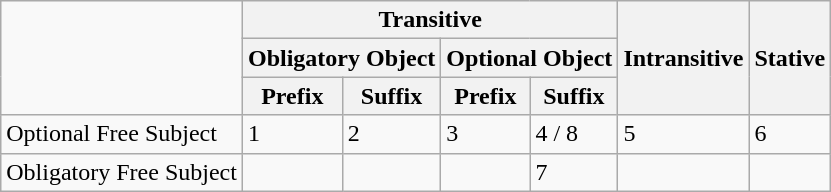<table class="wikitable">
<tr>
<td rowspan="3"></td>
<th colspan="4">Transitive</th>
<th rowspan="3">Intransitive</th>
<th rowspan="3">Stative</th>
</tr>
<tr>
<th colspan="2">Obligatory Object</th>
<th colspan="2">Optional Object</th>
</tr>
<tr>
<th>Prefix</th>
<th>Suffix</th>
<th>Prefix</th>
<th>Suffix</th>
</tr>
<tr>
<td>Optional Free Subject</td>
<td>1</td>
<td>2</td>
<td>3</td>
<td>4 / 8</td>
<td>5</td>
<td>6</td>
</tr>
<tr>
<td>Obligatory Free Subject</td>
<td></td>
<td></td>
<td></td>
<td>7</td>
<td></td>
<td></td>
</tr>
</table>
